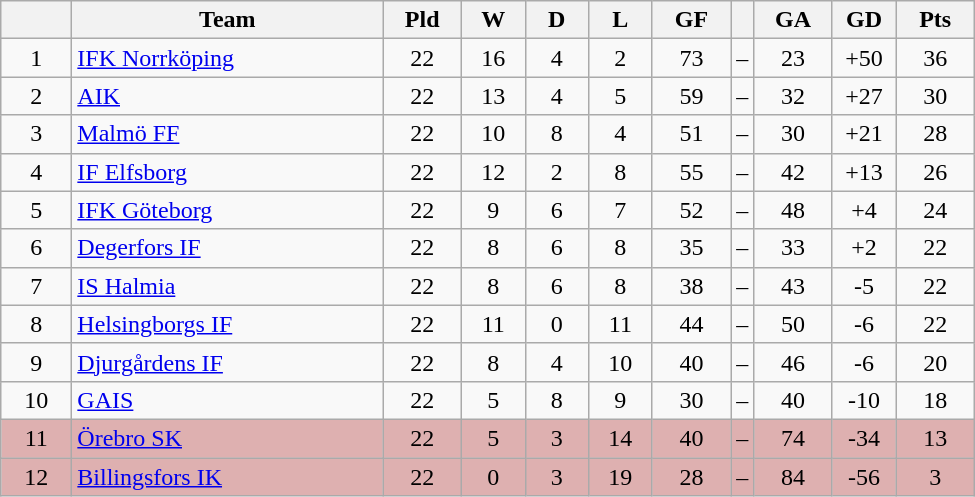<table class="wikitable" style="text-align: center;">
<tr>
<th style="width: 40px;"></th>
<th style="width: 200px;">Team</th>
<th style="width: 45px;">Pld</th>
<th style="width: 35px;">W</th>
<th style="width: 35px;">D</th>
<th style="width: 35px;">L</th>
<th style="width: 45px;">GF</th>
<th></th>
<th style="width: 45px;">GA</th>
<th style="width: 35px;">GD</th>
<th style="width: 45px;">Pts</th>
</tr>
<tr>
<td>1</td>
<td style="text-align: left;"><a href='#'>IFK Norrköping</a></td>
<td>22</td>
<td>16</td>
<td>4</td>
<td>2</td>
<td>73</td>
<td>–</td>
<td>23</td>
<td>+50</td>
<td>36</td>
</tr>
<tr>
<td>2</td>
<td style="text-align: left;"><a href='#'>AIK</a></td>
<td>22</td>
<td>13</td>
<td>4</td>
<td>5</td>
<td>59</td>
<td>–</td>
<td>32</td>
<td>+27</td>
<td>30</td>
</tr>
<tr>
<td>3</td>
<td style="text-align: left;"><a href='#'>Malmö FF</a></td>
<td>22</td>
<td>10</td>
<td>8</td>
<td>4</td>
<td>51</td>
<td>–</td>
<td>30</td>
<td>+21</td>
<td>28</td>
</tr>
<tr>
<td>4</td>
<td style="text-align: left;"><a href='#'>IF Elfsborg</a></td>
<td>22</td>
<td>12</td>
<td>2</td>
<td>8</td>
<td>55</td>
<td>–</td>
<td>42</td>
<td>+13</td>
<td>26</td>
</tr>
<tr>
<td>5</td>
<td style="text-align: left;"><a href='#'>IFK Göteborg</a></td>
<td>22</td>
<td>9</td>
<td>6</td>
<td>7</td>
<td>52</td>
<td>–</td>
<td>48</td>
<td>+4</td>
<td>24</td>
</tr>
<tr>
<td>6</td>
<td style="text-align: left;"><a href='#'>Degerfors IF</a></td>
<td>22</td>
<td>8</td>
<td>6</td>
<td>8</td>
<td>35</td>
<td>–</td>
<td>33</td>
<td>+2</td>
<td>22</td>
</tr>
<tr>
<td>7</td>
<td style="text-align: left;"><a href='#'>IS Halmia</a></td>
<td>22</td>
<td>8</td>
<td>6</td>
<td>8</td>
<td>38</td>
<td>–</td>
<td>43</td>
<td>-5</td>
<td>22</td>
</tr>
<tr>
<td>8</td>
<td style="text-align: left;"><a href='#'>Helsingborgs IF</a></td>
<td>22</td>
<td>11</td>
<td>0</td>
<td>11</td>
<td>44</td>
<td>–</td>
<td>50</td>
<td>-6</td>
<td>22</td>
</tr>
<tr>
<td>9</td>
<td style="text-align: left;"><a href='#'>Djurgårdens IF</a></td>
<td>22</td>
<td>8</td>
<td>4</td>
<td>10</td>
<td>40</td>
<td>–</td>
<td>46</td>
<td>-6</td>
<td>20</td>
</tr>
<tr>
<td>10</td>
<td style="text-align: left;"><a href='#'>GAIS</a></td>
<td>22</td>
<td>5</td>
<td>8</td>
<td>9</td>
<td>30</td>
<td>–</td>
<td>40</td>
<td>-10</td>
<td>18</td>
</tr>
<tr style="background: #deb0b0">
<td>11</td>
<td style="text-align: left;"><a href='#'>Örebro SK</a></td>
<td>22</td>
<td>5</td>
<td>3</td>
<td>14</td>
<td>40</td>
<td>–</td>
<td>74</td>
<td>-34</td>
<td>13</td>
</tr>
<tr style="background: #deb0b0">
<td>12</td>
<td style="text-align: left;"><a href='#'>Billingsfors IK</a></td>
<td>22</td>
<td>0</td>
<td>3</td>
<td>19</td>
<td>28</td>
<td>–</td>
<td>84</td>
<td>-56</td>
<td>3</td>
</tr>
</table>
